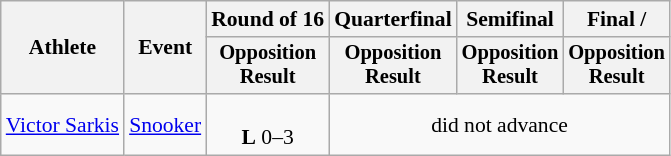<table class=wikitable style=font-size:90%;text-align:center>
<tr>
<th rowspan=2>Athlete</th>
<th rowspan=2>Event</th>
<th>Round of 16</th>
<th>Quarterfinal</th>
<th>Semifinal</th>
<th>Final / </th>
</tr>
<tr style=font-size:95%>
<th>Opposition<br>Result</th>
<th>Opposition<br>Result</th>
<th>Opposition<br>Result</th>
<th>Opposition<br>Result</th>
</tr>
<tr>
<td align=left><a href='#'>Victor Sarkis</a></td>
<td align=left><a href='#'>Snooker</a></td>
<td><br><strong>L</strong> 0–3</td>
<td colspan=4>did not advance</td>
</tr>
</table>
